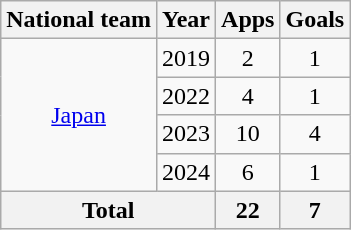<table class="wikitable" style="text-align:center">
<tr>
<th>National team</th>
<th>Year</th>
<th>Apps</th>
<th>Goals</th>
</tr>
<tr>
<td rowspan="4"><a href='#'>Japan</a></td>
<td>2019</td>
<td>2</td>
<td>1</td>
</tr>
<tr>
<td>2022</td>
<td>4</td>
<td>1</td>
</tr>
<tr>
<td>2023</td>
<td>10</td>
<td>4</td>
</tr>
<tr>
<td>2024</td>
<td>6</td>
<td>1</td>
</tr>
<tr>
<th colspan="2">Total</th>
<th>22</th>
<th>7</th>
</tr>
</table>
